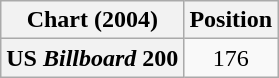<table class="wikitable plainrowheaders" style="text-align:center">
<tr>
<th scope="col">Chart (2004)</th>
<th scope="col">Position</th>
</tr>
<tr>
<th scope="row">US <em>Billboard</em> 200</th>
<td>176</td>
</tr>
</table>
